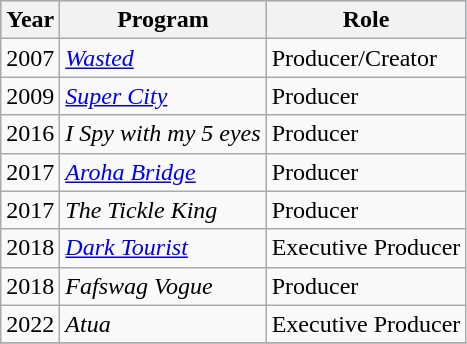<table class="wikitable sortable">
<tr style="background:#B0C4DE;">
<th>Year</th>
<th>Program</th>
<th>Role</th>
</tr>
<tr>
<td>2007</td>
<td><a href='#'><em>Wasted</em></a></td>
<td>Producer/Creator</td>
</tr>
<tr>
<td>2009</td>
<td><a href='#'><em>Super City</em></a></td>
<td>Producer</td>
</tr>
<tr>
<td>2016</td>
<td><em>I Spy with my 5 eyes</em></td>
<td>Producer</td>
</tr>
<tr>
<td>2017</td>
<td><a href='#'><em>Aroha Bridge</em></a></td>
<td>Producer</td>
</tr>
<tr>
<td>2017</td>
<td><em>The Tickle King</em></td>
<td>Producer</td>
</tr>
<tr>
<td>2018</td>
<td><a href='#'><em>Dark Tourist</em></a></td>
<td>Executive Producer</td>
</tr>
<tr>
<td>2018</td>
<td><em>Fafswag Vogue</em></td>
<td>Producer</td>
</tr>
<tr>
<td>2022</td>
<td><em>Atua</em></td>
<td>Executive Producer</td>
</tr>
<tr>
</tr>
</table>
